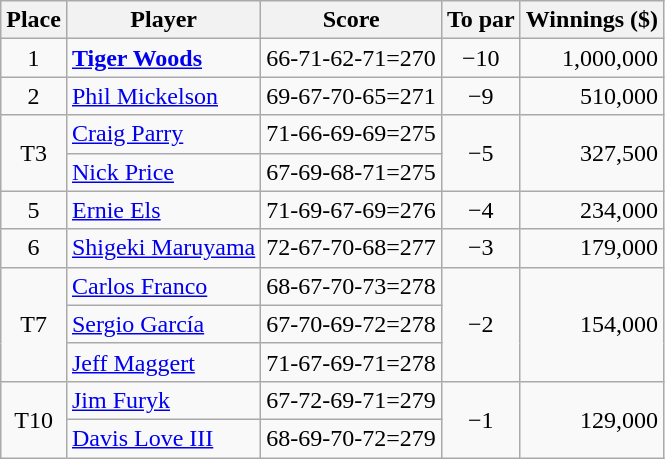<table class="wikitable">
<tr>
<th>Place</th>
<th>Player</th>
<th>Score</th>
<th>To par</th>
<th>Winnings ($)</th>
</tr>
<tr>
<td align="center">1</td>
<td> <strong><a href='#'>Tiger Woods</a></strong></td>
<td>66-71-62-71=270</td>
<td align=center>−10</td>
<td align="right">1,000,000</td>
</tr>
<tr>
<td align="center">2</td>
<td> <a href='#'>Phil Mickelson</a></td>
<td>69-67-70-65=271</td>
<td align=center>−9</td>
<td align="right">510,000</td>
</tr>
<tr>
<td rowspan="2" align="center">T3</td>
<td> <a href='#'>Craig Parry</a></td>
<td>71-66-69-69=275</td>
<td rowspan="2" align=center>−5</td>
<td rowspan="2" align="right">327,500</td>
</tr>
<tr>
<td> <a href='#'>Nick Price</a></td>
<td>67-69-68-71=275</td>
</tr>
<tr>
<td align="center">5</td>
<td> <a href='#'>Ernie Els</a></td>
<td>71-69-67-69=276</td>
<td align=center>−4</td>
<td align="right">234,000</td>
</tr>
<tr>
<td align="center">6</td>
<td> <a href='#'>Shigeki Maruyama</a></td>
<td>72-67-70-68=277</td>
<td align=center>−3</td>
<td align="right">179,000</td>
</tr>
<tr>
<td rowspan="3" align="center">T7</td>
<td> <a href='#'>Carlos Franco</a></td>
<td>68-67-70-73=278</td>
<td rowspan="3" align="center">−2</td>
<td rowspan="3" align="right">154,000</td>
</tr>
<tr>
<td> <a href='#'>Sergio García</a></td>
<td>67-70-69-72=278</td>
</tr>
<tr>
<td> <a href='#'>Jeff Maggert</a></td>
<td>71-67-69-71=278</td>
</tr>
<tr>
<td rowspan="2" align="center">T10</td>
<td> <a href='#'>Jim Furyk</a></td>
<td>67-72-69-71=279</td>
<td rowspan="2" align=center>−1</td>
<td rowspan="2" align="right">129,000</td>
</tr>
<tr>
<td> <a href='#'>Davis Love III</a></td>
<td>68-69-70-72=279</td>
</tr>
</table>
